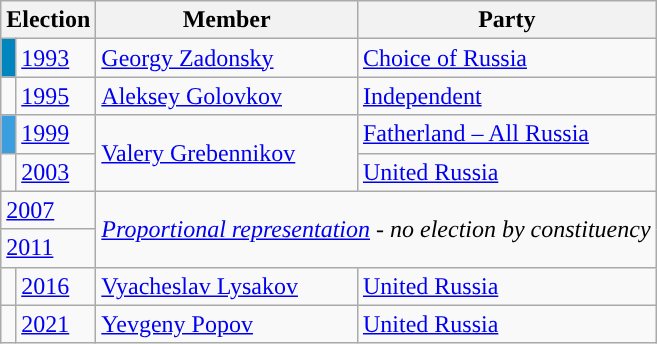<table class="wikitable">
<tr>
<th colspan="2">Election</th>
<th>Member</th>
<th>Party</th>
</tr>
<tr>
<td style="background-color:#0085BE"></td>
<td><a href='#'>1993</a></td>
<td><a href='#'>Georgy Zadonsky</a></td>
<td><a href='#'>Choice of Russia</a></td>
</tr>
<tr>
<td style="background-color:"></td>
<td><a href='#'>1995</a></td>
<td><a href='#'>Aleksey Golovkov</a></td>
<td><a href='#'>Independent</a></td>
</tr>
<tr>
<td style="background-color:#3B9EDF"></td>
<td><a href='#'>1999</a></td>
<td rowspan=2><a href='#'>Valery Grebennikov</a></td>
<td><a href='#'>Fatherland – All Russia</a></td>
</tr>
<tr>
<td style="background-color:"></td>
<td><a href='#'>2003</a></td>
<td><a href='#'>United Russia</a></td>
</tr>
<tr>
<td colspan=2><a href='#'>2007</a></td>
<td colspan=2 rowspan=2><em><a href='#'>Proportional representation</a> - no election by constituency</em></td>
</tr>
<tr>
<td colspan=2><a href='#'>2011</a></td>
</tr>
<tr>
<td style="background-color:"></td>
<td><a href='#'>2016</a></td>
<td><a href='#'>Vyacheslav Lysakov</a></td>
<td><a href='#'>United Russia</a></td>
</tr>
<tr>
<td style="background-color:"></td>
<td><a href='#'>2021</a></td>
<td><a href='#'>Yevgeny Popov</a></td>
<td><a href='#'>United Russia</a></td>
</tr>
</table>
